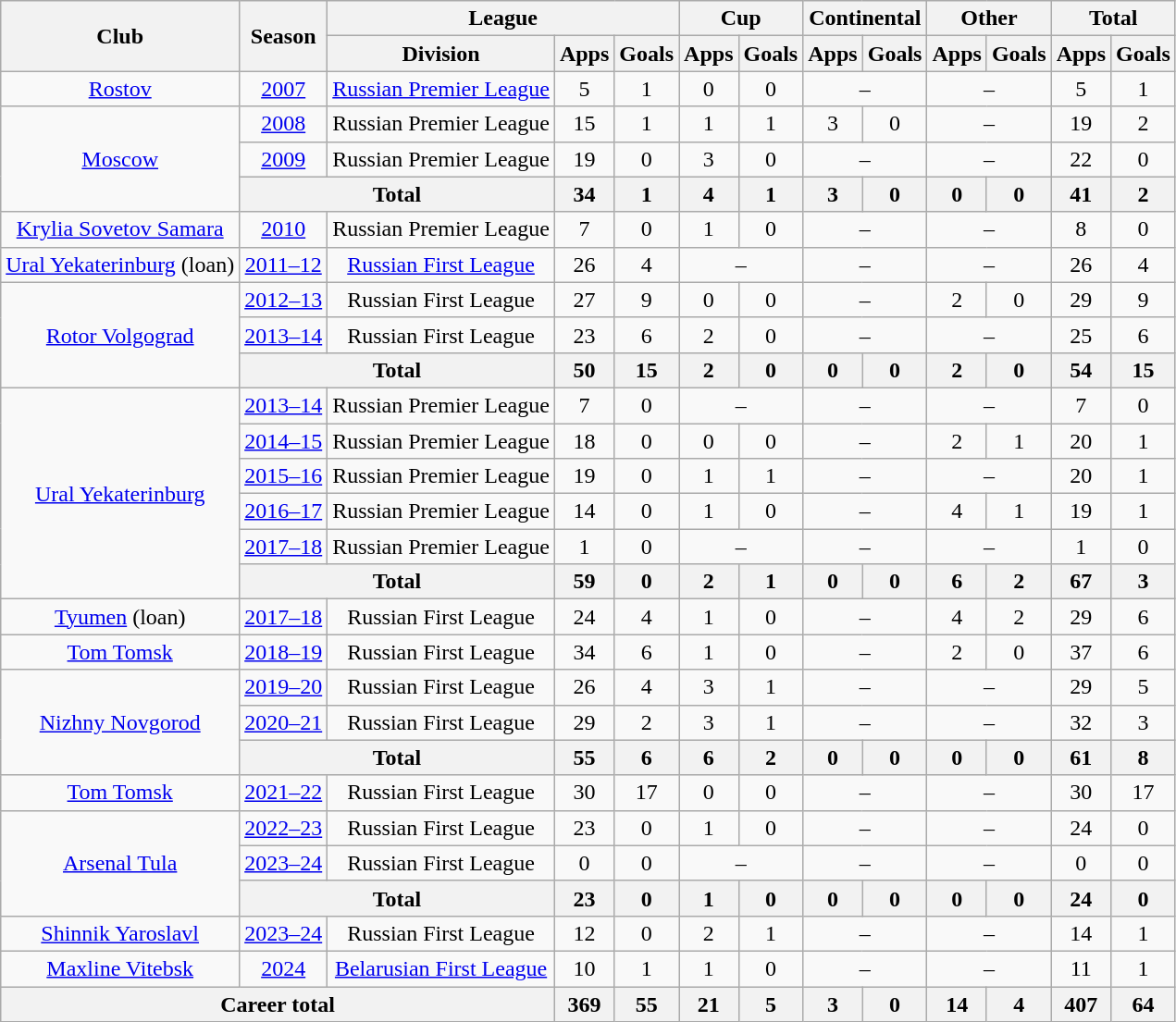<table class="wikitable" style="text-align: center;">
<tr>
<th rowspan=2>Club</th>
<th rowspan=2>Season</th>
<th colspan=3>League</th>
<th colspan=2>Cup</th>
<th colspan=2>Continental</th>
<th colspan=2>Other</th>
<th colspan=2>Total</th>
</tr>
<tr>
<th>Division</th>
<th>Apps</th>
<th>Goals</th>
<th>Apps</th>
<th>Goals</th>
<th>Apps</th>
<th>Goals</th>
<th>Apps</th>
<th>Goals</th>
<th>Apps</th>
<th>Goals</th>
</tr>
<tr>
<td><a href='#'>Rostov</a></td>
<td><a href='#'>2007</a></td>
<td><a href='#'>Russian Premier League</a></td>
<td>5</td>
<td>1</td>
<td>0</td>
<td>0</td>
<td colspan=2>–</td>
<td colspan=2>–</td>
<td>5</td>
<td>1</td>
</tr>
<tr>
<td rowspan="3"><a href='#'>Moscow</a></td>
<td><a href='#'>2008</a></td>
<td>Russian Premier League</td>
<td>15</td>
<td>1</td>
<td>1</td>
<td>1</td>
<td>3</td>
<td>0</td>
<td colspan=2>–</td>
<td>19</td>
<td>2</td>
</tr>
<tr>
<td><a href='#'>2009</a></td>
<td>Russian Premier League</td>
<td>19</td>
<td>0</td>
<td>3</td>
<td>0</td>
<td colspan=2>–</td>
<td colspan=2>–</td>
<td>22</td>
<td>0</td>
</tr>
<tr>
<th colspan=2>Total</th>
<th>34</th>
<th>1</th>
<th>4</th>
<th>1</th>
<th>3</th>
<th>0</th>
<th>0</th>
<th>0</th>
<th>41</th>
<th>2</th>
</tr>
<tr>
<td><a href='#'>Krylia Sovetov Samara</a></td>
<td><a href='#'>2010</a></td>
<td>Russian Premier League</td>
<td>7</td>
<td>0</td>
<td>1</td>
<td>0</td>
<td colspan=2>–</td>
<td colspan=2>–</td>
<td>8</td>
<td>0</td>
</tr>
<tr>
<td><a href='#'>Ural Yekaterinburg</a> (loan)</td>
<td><a href='#'>2011–12</a></td>
<td><a href='#'>Russian First League</a></td>
<td>26</td>
<td>4</td>
<td colspan=2>–</td>
<td colspan=2>–</td>
<td colspan=2>–</td>
<td>26</td>
<td>4</td>
</tr>
<tr>
<td rowspan="3"><a href='#'>Rotor Volgograd</a></td>
<td><a href='#'>2012–13</a></td>
<td>Russian First League</td>
<td>27</td>
<td>9</td>
<td>0</td>
<td>0</td>
<td colspan=2>–</td>
<td>2</td>
<td>0</td>
<td>29</td>
<td>9</td>
</tr>
<tr>
<td><a href='#'>2013–14</a></td>
<td>Russian First League</td>
<td>23</td>
<td>6</td>
<td>2</td>
<td>0</td>
<td colspan=2>–</td>
<td colspan=2>–</td>
<td>25</td>
<td>6</td>
</tr>
<tr>
<th colspan=2>Total</th>
<th>50</th>
<th>15</th>
<th>2</th>
<th>0</th>
<th>0</th>
<th>0</th>
<th>2</th>
<th>0</th>
<th>54</th>
<th>15</th>
</tr>
<tr>
<td rowspan="6"><a href='#'>Ural Yekaterinburg</a></td>
<td><a href='#'>2013–14</a></td>
<td>Russian Premier League</td>
<td>7</td>
<td>0</td>
<td colspan=2>–</td>
<td colspan=2>–</td>
<td colspan=2>–</td>
<td>7</td>
<td>0</td>
</tr>
<tr>
<td><a href='#'>2014–15</a></td>
<td>Russian Premier League</td>
<td>18</td>
<td>0</td>
<td>0</td>
<td>0</td>
<td colspan=2>–</td>
<td>2</td>
<td>1</td>
<td>20</td>
<td>1</td>
</tr>
<tr>
<td><a href='#'>2015–16</a></td>
<td>Russian Premier League</td>
<td>19</td>
<td>0</td>
<td>1</td>
<td>1</td>
<td colspan=2>–</td>
<td colspan=2>–</td>
<td>20</td>
<td>1</td>
</tr>
<tr>
<td><a href='#'>2016–17</a></td>
<td>Russian Premier League</td>
<td>14</td>
<td>0</td>
<td>1</td>
<td>0</td>
<td colspan=2>–</td>
<td>4</td>
<td>1</td>
<td>19</td>
<td>1</td>
</tr>
<tr>
<td><a href='#'>2017–18</a></td>
<td>Russian Premier League</td>
<td>1</td>
<td>0</td>
<td colspan=2>–</td>
<td colspan=2>–</td>
<td colspan=2>–</td>
<td>1</td>
<td>0</td>
</tr>
<tr>
<th colspan=2>Total</th>
<th>59</th>
<th>0</th>
<th>2</th>
<th>1</th>
<th>0</th>
<th>0</th>
<th>6</th>
<th>2</th>
<th>67</th>
<th>3</th>
</tr>
<tr>
<td><a href='#'>Tyumen</a> (loan)</td>
<td><a href='#'>2017–18</a></td>
<td>Russian First League</td>
<td>24</td>
<td>4</td>
<td>1</td>
<td>0</td>
<td colspan=2>–</td>
<td>4</td>
<td>2</td>
<td>29</td>
<td>6</td>
</tr>
<tr>
<td><a href='#'>Tom Tomsk</a></td>
<td><a href='#'>2018–19</a></td>
<td>Russian First League</td>
<td>34</td>
<td>6</td>
<td>1</td>
<td>0</td>
<td colspan=2>–</td>
<td>2</td>
<td>0</td>
<td>37</td>
<td>6</td>
</tr>
<tr>
<td rowspan="3"><a href='#'>Nizhny Novgorod</a></td>
<td><a href='#'>2019–20</a></td>
<td>Russian First League</td>
<td>26</td>
<td>4</td>
<td>3</td>
<td>1</td>
<td colspan=2>–</td>
<td colspan=2>–</td>
<td>29</td>
<td>5</td>
</tr>
<tr>
<td><a href='#'>2020–21</a></td>
<td>Russian First League</td>
<td>29</td>
<td>2</td>
<td>3</td>
<td>1</td>
<td colspan=2>–</td>
<td colspan=2>–</td>
<td>32</td>
<td>3</td>
</tr>
<tr>
<th colspan=2>Total</th>
<th>55</th>
<th>6</th>
<th>6</th>
<th>2</th>
<th>0</th>
<th>0</th>
<th>0</th>
<th>0</th>
<th>61</th>
<th>8</th>
</tr>
<tr>
<td><a href='#'>Tom Tomsk</a></td>
<td><a href='#'>2021–22</a></td>
<td>Russian First League</td>
<td>30</td>
<td>17</td>
<td>0</td>
<td>0</td>
<td colspan=2>–</td>
<td colspan=2>–</td>
<td>30</td>
<td>17</td>
</tr>
<tr>
<td rowspan="3"><a href='#'>Arsenal Tula</a></td>
<td><a href='#'>2022–23</a></td>
<td>Russian First League</td>
<td>23</td>
<td>0</td>
<td>1</td>
<td>0</td>
<td colspan=2>–</td>
<td colspan=2>–</td>
<td>24</td>
<td>0</td>
</tr>
<tr>
<td><a href='#'>2023–24</a></td>
<td>Russian First League</td>
<td>0</td>
<td>0</td>
<td colspan=2>–</td>
<td colspan=2>–</td>
<td colspan=2>–</td>
<td>0</td>
<td>0</td>
</tr>
<tr>
<th colspan=2>Total</th>
<th>23</th>
<th>0</th>
<th>1</th>
<th>0</th>
<th>0</th>
<th>0</th>
<th>0</th>
<th>0</th>
<th>24</th>
<th>0</th>
</tr>
<tr>
<td><a href='#'>Shinnik Yaroslavl</a></td>
<td><a href='#'>2023–24</a></td>
<td>Russian First League</td>
<td>12</td>
<td>0</td>
<td>2</td>
<td>1</td>
<td colspan=2>–</td>
<td colspan=2>–</td>
<td>14</td>
<td>1</td>
</tr>
<tr>
<td><a href='#'>Maxline Vitebsk</a></td>
<td><a href='#'>2024</a></td>
<td><a href='#'>Belarusian First League</a></td>
<td>10</td>
<td>1</td>
<td>1</td>
<td>0</td>
<td colspan=2>–</td>
<td colspan=2>–</td>
<td>11</td>
<td>1</td>
</tr>
<tr>
<th colspan=3>Career total</th>
<th>369</th>
<th>55</th>
<th>21</th>
<th>5</th>
<th>3</th>
<th>0</th>
<th>14</th>
<th>4</th>
<th>407</th>
<th>64</th>
</tr>
</table>
